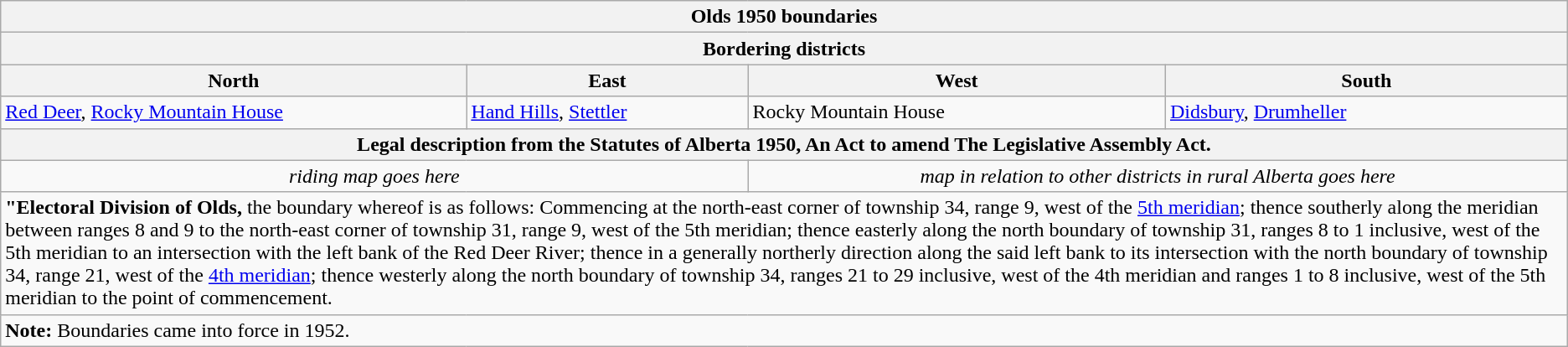<table class="wikitable collapsible collapsed">
<tr>
<th colspan=4>Olds 1950 boundaries</th>
</tr>
<tr>
<th colspan=4>Bordering districts</th>
</tr>
<tr>
<th>North</th>
<th>East</th>
<th>West</th>
<th>South</th>
</tr>
<tr>
<td><a href='#'>Red Deer</a>, <a href='#'>Rocky Mountain House</a></td>
<td><a href='#'>Hand Hills</a>, <a href='#'>Stettler</a></td>
<td>Rocky Mountain House</td>
<td><a href='#'>Didsbury</a>, <a href='#'>Drumheller</a></td>
</tr>
<tr>
<th colspan=4>Legal description from the Statutes of Alberta 1950, An Act to amend The Legislative Assembly Act.</th>
</tr>
<tr>
<td colspan=2 align=center><em>riding map goes here</em></td>
<td colspan=2 align=center><em>map in relation to other districts in rural Alberta goes here</em></td>
</tr>
<tr>
<td colspan=4><strong>"Electoral Division of Olds,</strong> the boundary whereof is as follows: Commencing at the north-east corner of township 34, range 9, west of the <a href='#'>5th meridian</a>; thence southerly along the meridian between ranges 8 and 9 to the north-east corner of township 31, range 9, west of the 5th meridian; thence easterly along the north boundary of township 31, ranges 8 to 1 inclusive, west of the 5th meridian to an intersection with the left bank of the Red Deer River; thence in a generally northerly direction along the said left bank to its intersection with the north boundary of township 34, range 21, west of the <a href='#'>4th meridian</a>; thence westerly along the north boundary of township 34, ranges 21 to 29 inclusive, west of the 4th meridian and ranges 1 to 8 inclusive, west of the 5th meridian to the point of commencement.</td>
</tr>
<tr>
<td colspan=4><strong>Note:</strong> Boundaries came into force in 1952.</td>
</tr>
</table>
